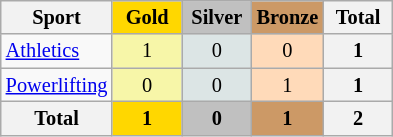<table class="wikitable sortable collapsible"style="font-size:85%; text-align:center;">
<tr>
<th>Sport</th>
<th width=40 style="background-color:gold;">Gold</th>
<th width=40 style="background-color:silver;">Silver</th>
<th width=40 style="background-color:#c96;">Bronze</th>
<th width=40>Total</th>
</tr>
<tr>
<td align=left> <a href='#'>Athletics</a></td>
<td style="background:#F7F6A8;">1</td>
<td style="background:#DCE5E5;">0</td>
<td style="background:#FFDAB9;">0</td>
<th>1</th>
</tr>
<tr>
<td align=left> <a href='#'>Powerlifting</a></td>
<td style="background:#F7F6A8;">0</td>
<td style="background:#DCE5E5;">0</td>
<td style="background:#FFDAB9;">1</td>
<th>1</th>
</tr>
<tr>
<th>Total</th>
<th style="background:gold;">1</th>
<th style="background:silver;">0</th>
<th style="background:#c96;">1</th>
<th>2</th>
</tr>
</table>
